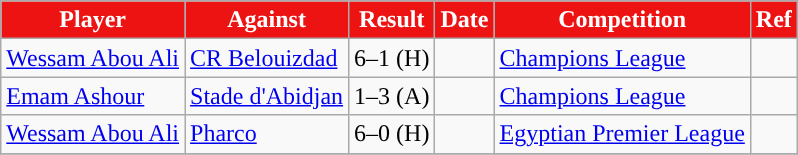<table class="wikitable">
<tr>
<th style="background:#ed1313; color:#ffffff; ">Player</th>
<th style="background:#ed1313; color:#ffffff; ">Against</th>
<th style="background:#ed1313; color:#ffffff; ">Result</th>
<th style="background:#ed1313; color:#ffffff; ">Date</th>
<th style="background:#ed1313; color:#ffffff; ">Competition</th>
<th style="background:#ed1313; color:#ffffff; ">Ref</th>
</tr>
<tr>
<td> <a href='#'>Wessam Abou Ali</a></td>
<td> <a href='#'>CR Belouizdad</a></td>
<td>6–1 (H)</td>
<td></td>
<td><a href='#'>Champions League</a></td>
<td></td>
</tr>
<tr>
<td> <a href='#'>Emam Ashour</a></td>
<td> <a href='#'>Stade d'Abidjan</a></td>
<td>1–3 (A)</td>
<td></td>
<td><a href='#'>Champions League</a></td>
<td></td>
</tr>
<tr>
<td> <a href='#'>Wessam Abou Ali</a></td>
<td> <a href='#'>Pharco</a></td>
<td>6–0 (H)</td>
<td></td>
<td><a href='#'>Egyptian Premier League</a></td>
<td></td>
</tr>
<tr>
</tr>
</table>
